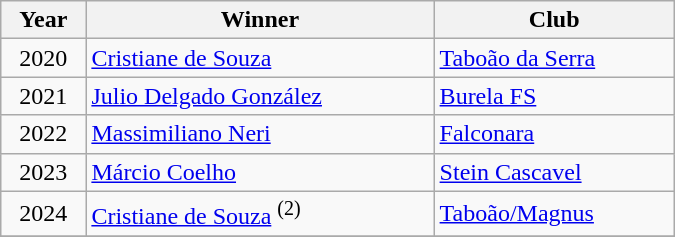<table class="wikitable" style="width:450px;">
<tr>
<th>Year</th>
<th>Winner</th>
<th>Club</th>
</tr>
<tr>
<td align=center>2020</td>
<td> <a href='#'>Cristiane de Souza</a></td>
<td> <a href='#'>Taboão da Serra</a></td>
</tr>
<tr>
<td align=center>2021</td>
<td> <a href='#'>Julio Delgado González</a></td>
<td> <a href='#'>Burela FS</a></td>
</tr>
<tr>
<td align=center>2022</td>
<td> <a href='#'>Massimiliano Neri</a></td>
<td> <a href='#'>Falconara</a></td>
</tr>
<tr>
<td align=center>2023</td>
<td> <a href='#'>Márcio Coelho</a></td>
<td> <a href='#'>Stein Cascavel</a></td>
</tr>
<tr>
<td align=center>2024</td>
<td> <a href='#'>Cristiane de Souza</a> <sup>(2)</sup></td>
<td> <a href='#'>Taboão/Magnus</a></td>
</tr>
<tr>
</tr>
</table>
